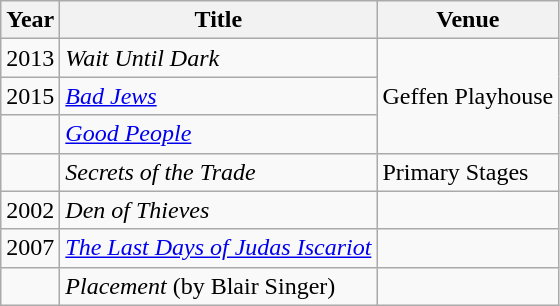<table class="wikitable plainrowheaders">
<tr>
<th>Year</th>
<th>Title</th>
<th>Venue</th>
</tr>
<tr>
<td>2013</td>
<td><em>Wait Until Dark</em></td>
<td rowspan=3>Geffen Playhouse</td>
</tr>
<tr>
<td>2015</td>
<td><em><a href='#'>Bad Jews</a></em></td>
</tr>
<tr>
<td></td>
<td><em><a href='#'>Good People</a></em></td>
</tr>
<tr>
<td></td>
<td><em>Secrets of the Trade</em></td>
<td>Primary Stages</td>
</tr>
<tr>
<td>2002</td>
<td><em>Den of Thieves</em></td>
<td></td>
</tr>
<tr>
<td>2007</td>
<td><em><a href='#'>The Last Days of Judas Iscariot</a></em></td>
<td></td>
</tr>
<tr>
<td></td>
<td><em>Placement</em> (by Blair Singer)</td>
<td></td>
</tr>
</table>
